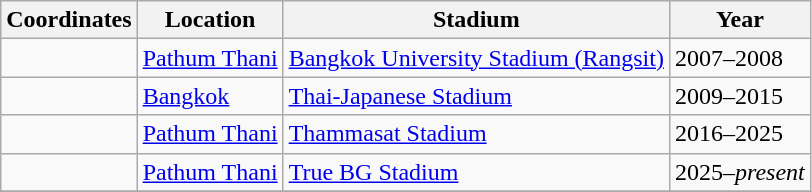<table class="wikitable sortable">
<tr>
<th>Coordinates</th>
<th>Location</th>
<th>Stadium</th>
<th>Year</th>
</tr>
<tr>
<td></td>
<td><a href='#'>Pathum Thani</a></td>
<td><a href='#'>Bangkok University Stadium (Rangsit)</a></td>
<td>2007–2008</td>
</tr>
<tr>
<td></td>
<td><a href='#'>Bangkok</a></td>
<td><a href='#'>Thai-Japanese Stadium</a></td>
<td>2009–2015</td>
</tr>
<tr>
<td></td>
<td><a href='#'>Pathum Thani</a></td>
<td><a href='#'>Thammasat Stadium</a></td>
<td>2016–2025</td>
</tr>
<tr>
<td></td>
<td><a href='#'>Pathum Thani</a></td>
<td><a href='#'>True BG Stadium</a></td>
<td>2025–<em>present</em></td>
</tr>
<tr>
</tr>
</table>
